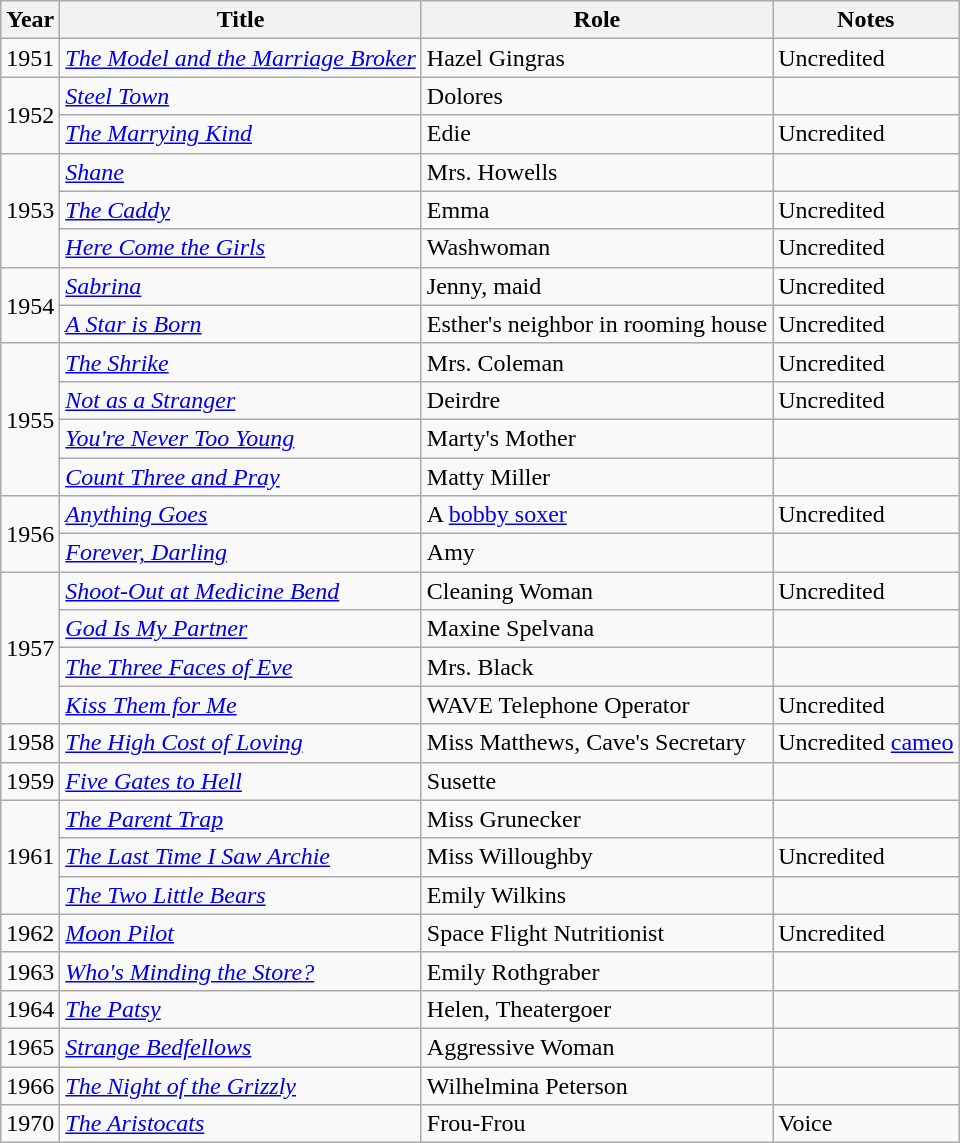<table class="wikitable sortable">
<tr>
<th>Year</th>
<th>Title</th>
<th>Role</th>
<th class="unsortable">Notes</th>
</tr>
<tr>
<td>1951</td>
<td><em><a href='#'>The Model and the Marriage Broker</a></em></td>
<td>Hazel Gingras</td>
<td>Uncredited</td>
</tr>
<tr>
<td rowspan="2">1952</td>
<td><em><a href='#'>Steel Town</a></em></td>
<td>Dolores</td>
<td></td>
</tr>
<tr>
<td><em><a href='#'>The Marrying Kind</a></em></td>
<td>Edie</td>
<td>Uncredited</td>
</tr>
<tr>
<td rowspan="3">1953</td>
<td><em><a href='#'>Shane</a></em></td>
<td>Mrs. Howells</td>
<td></td>
</tr>
<tr>
<td><em><a href='#'>The Caddy</a></em></td>
<td>Emma</td>
<td>Uncredited</td>
</tr>
<tr>
<td><em><a href='#'>Here Come the Girls</a></em></td>
<td>Washwoman</td>
<td>Uncredited</td>
</tr>
<tr>
<td rowspan="2">1954</td>
<td><em><a href='#'>Sabrina</a></em></td>
<td>Jenny, maid</td>
<td>Uncredited</td>
</tr>
<tr>
<td><em><a href='#'>A Star is Born</a></em></td>
<td>Esther's neighbor in rooming house</td>
<td>Uncredited</td>
</tr>
<tr>
<td rowspan="4">1955</td>
<td><em><a href='#'>The Shrike</a></em></td>
<td>Mrs. Coleman</td>
<td>Uncredited</td>
</tr>
<tr>
<td><em><a href='#'>Not as a Stranger</a></em></td>
<td>Deirdre</td>
<td>Uncredited</td>
</tr>
<tr>
<td><em><a href='#'>You're Never Too Young</a></em></td>
<td>Marty's Mother</td>
<td></td>
</tr>
<tr>
<td><em><a href='#'>Count Three and Pray</a></em></td>
<td>Matty Miller</td>
<td></td>
</tr>
<tr>
<td rowspan="2">1956</td>
<td><em><a href='#'>Anything Goes</a></em></td>
<td>A <a href='#'>bobby soxer</a></td>
<td>Uncredited</td>
</tr>
<tr>
<td><em><a href='#'>Forever, Darling</a></em></td>
<td>Amy</td>
<td></td>
</tr>
<tr>
<td Rowspan="4">1957</td>
<td><em><a href='#'>Shoot-Out at Medicine Bend</a></em></td>
<td>Cleaning Woman</td>
<td>Uncredited</td>
</tr>
<tr>
<td><em><a href='#'>God Is My Partner</a></em></td>
<td>Maxine Spelvana</td>
<td></td>
</tr>
<tr>
<td><em><a href='#'>The Three Faces of Eve</a></em></td>
<td>Mrs. Black</td>
<td></td>
</tr>
<tr>
<td><em><a href='#'>Kiss Them for Me</a></em></td>
<td>WAVE Telephone Operator</td>
<td>Uncredited</td>
</tr>
<tr>
<td>1958</td>
<td><em><a href='#'>The High Cost of Loving</a></em></td>
<td>Miss Matthews, Cave's Secretary</td>
<td>Uncredited <a href='#'>cameo</a></td>
</tr>
<tr>
<td>1959</td>
<td><em><a href='#'>Five Gates to Hell</a></em></td>
<td>Susette</td>
<td></td>
</tr>
<tr>
<td rowspan="3">1961</td>
<td><em><a href='#'>The Parent Trap</a></em></td>
<td>Miss Grunecker</td>
<td></td>
</tr>
<tr>
<td><em><a href='#'>The Last Time I Saw Archie</a></em></td>
<td>Miss Willoughby</td>
<td>Uncredited</td>
</tr>
<tr>
<td><em><a href='#'>The Two Little Bears</a></em></td>
<td>Emily Wilkins</td>
<td></td>
</tr>
<tr>
<td>1962</td>
<td><em><a href='#'>Moon Pilot</a></em></td>
<td>Space Flight Nutritionist</td>
<td>Uncredited</td>
</tr>
<tr>
<td>1963</td>
<td><em><a href='#'>Who's Minding the Store?</a></em></td>
<td>Emily Rothgraber</td>
<td></td>
</tr>
<tr>
<td>1964</td>
<td><em><a href='#'>The Patsy</a></em></td>
<td>Helen, Theatergoer</td>
<td></td>
</tr>
<tr>
<td>1965</td>
<td><em><a href='#'>Strange Bedfellows</a></em></td>
<td>Aggressive Woman</td>
<td></td>
</tr>
<tr>
<td>1966</td>
<td><em><a href='#'>The Night of the Grizzly</a></em></td>
<td>Wilhelmina Peterson</td>
<td></td>
</tr>
<tr>
<td>1970</td>
<td><em><a href='#'>The Aristocats</a></em></td>
<td>Frou-Frou</td>
<td>Voice</td>
</tr>
</table>
